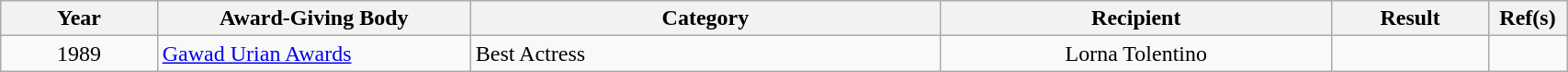<table | width="90%" class="wikitable sortable">
<tr>
<th width="10%">Year</th>
<th width="20%">Award-Giving Body</th>
<th width="30%">Category</th>
<th width="25%">Recipient</th>
<th width="10%">Result</th>
<th width="5%">Ref(s)</th>
</tr>
<tr>
<td align="center">1989</td>
<td align="left"><a href='#'>Gawad Urian Awards</a></td>
<td align="left">Best Actress</td>
<td align="center">Lorna Tolentino</td>
<td></td>
<td></td>
</tr>
</table>
